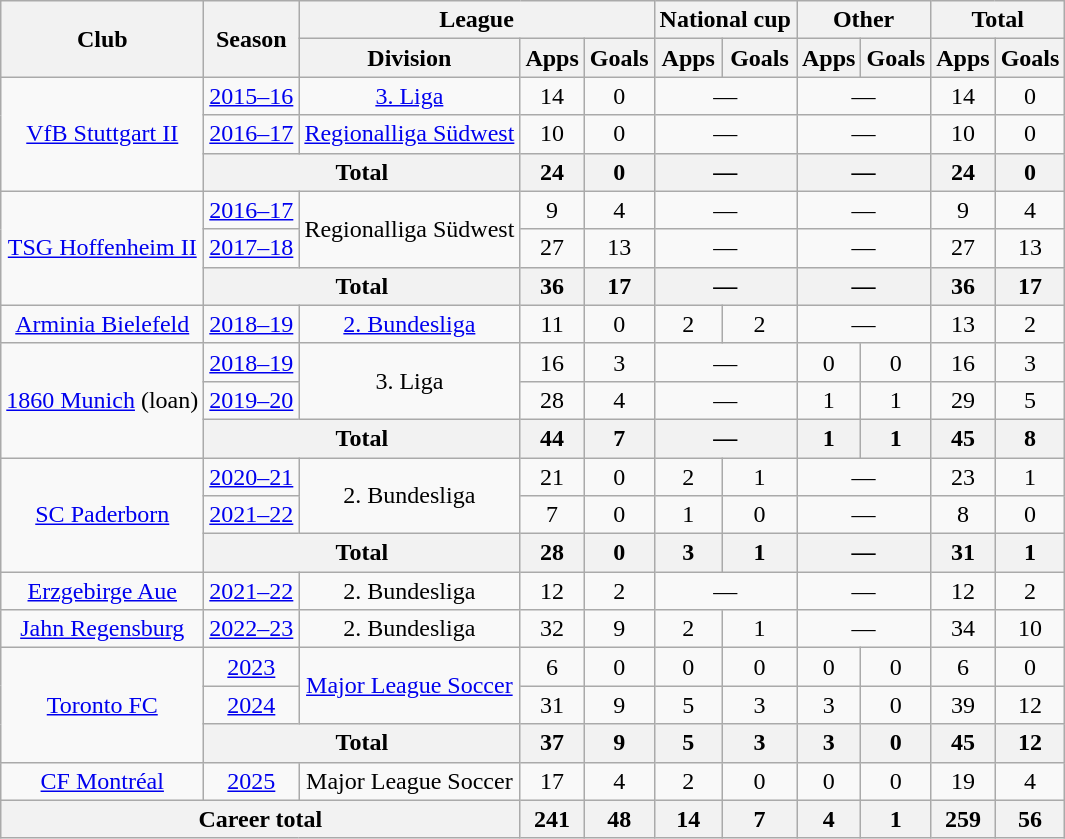<table class="wikitable" border="1" style="text-align: center;">
<tr>
<th rowspan="2">Club</th>
<th rowspan="2">Season</th>
<th colspan="3">League</th>
<th colspan="2">National cup</th>
<th colspan="2">Other</th>
<th colspan="2">Total</th>
</tr>
<tr>
<th>Division</th>
<th>Apps</th>
<th>Goals</th>
<th>Apps</th>
<th>Goals</th>
<th>Apps</th>
<th>Goals</th>
<th>Apps</th>
<th>Goals</th>
</tr>
<tr>
<td rowspan="3"><a href='#'>VfB Stuttgart II</a></td>
<td><a href='#'>2015–16</a></td>
<td><a href='#'>3. Liga</a></td>
<td>14</td>
<td>0</td>
<td colspan="2">—</td>
<td colspan="2">—</td>
<td>14</td>
<td>0</td>
</tr>
<tr>
<td><a href='#'>2016–17</a></td>
<td><a href='#'>Regionalliga Südwest</a></td>
<td>10</td>
<td>0</td>
<td colspan="2">—</td>
<td colspan="2">—</td>
<td>10</td>
<td>0</td>
</tr>
<tr>
<th colspan="2">Total</th>
<th>24</th>
<th>0</th>
<th colspan="2">—</th>
<th colspan="2">—</th>
<th>24</th>
<th>0</th>
</tr>
<tr>
<td rowspan="3"><a href='#'>TSG Hoffenheim II</a></td>
<td><a href='#'>2016–17</a></td>
<td rowspan="2">Regionalliga Südwest</td>
<td>9</td>
<td>4</td>
<td colspan="2">—</td>
<td colspan="2">—</td>
<td>9</td>
<td>4</td>
</tr>
<tr>
<td><a href='#'>2017–18</a></td>
<td>27</td>
<td>13</td>
<td colspan="2">—</td>
<td colspan="2">—</td>
<td>27</td>
<td>13</td>
</tr>
<tr>
<th colspan="2">Total</th>
<th>36</th>
<th>17</th>
<th colspan="2">—</th>
<th colspan="2">—</th>
<th>36</th>
<th>17</th>
</tr>
<tr>
<td><a href='#'>Arminia Bielefeld</a></td>
<td><a href='#'>2018–19</a></td>
<td><a href='#'>2. Bundesliga</a></td>
<td>11</td>
<td>0</td>
<td>2</td>
<td>2</td>
<td colspan="2">—</td>
<td>13</td>
<td>2</td>
</tr>
<tr>
<td rowspan="3"><a href='#'>1860 Munich</a> (loan)</td>
<td><a href='#'>2018–19</a></td>
<td rowspan="2">3. Liga</td>
<td>16</td>
<td>3</td>
<td colspan="2">—</td>
<td>0</td>
<td>0</td>
<td>16</td>
<td>3</td>
</tr>
<tr>
<td><a href='#'>2019–20</a></td>
<td>28</td>
<td>4</td>
<td colspan="2">—</td>
<td>1</td>
<td>1</td>
<td>29</td>
<td>5</td>
</tr>
<tr>
<th colspan="2">Total</th>
<th>44</th>
<th>7</th>
<th colspan="2">—</th>
<th>1</th>
<th>1</th>
<th>45</th>
<th>8</th>
</tr>
<tr>
<td rowspan="3"><a href='#'>SC Paderborn</a></td>
<td><a href='#'>2020–21</a></td>
<td rowspan="2">2. Bundesliga</td>
<td>21</td>
<td>0</td>
<td>2</td>
<td>1</td>
<td colspan="2">—</td>
<td>23</td>
<td>1</td>
</tr>
<tr>
<td><a href='#'>2021–22</a></td>
<td>7</td>
<td>0</td>
<td>1</td>
<td>0</td>
<td colspan="2">—</td>
<td>8</td>
<td>0</td>
</tr>
<tr>
<th colspan="2">Total</th>
<th>28</th>
<th>0</th>
<th>3</th>
<th>1</th>
<th colspan="2">—</th>
<th>31</th>
<th>1</th>
</tr>
<tr>
<td><a href='#'>Erzgebirge Aue</a></td>
<td><a href='#'>2021–22</a></td>
<td>2. Bundesliga</td>
<td>12</td>
<td>2</td>
<td colspan="2">—</td>
<td colspan="2">—</td>
<td>12</td>
<td>2</td>
</tr>
<tr>
<td><a href='#'>Jahn Regensburg</a></td>
<td><a href='#'>2022–23</a></td>
<td>2. Bundesliga</td>
<td>32</td>
<td>9</td>
<td>2</td>
<td>1</td>
<td colspan="2">—</td>
<td>34</td>
<td>10</td>
</tr>
<tr>
<td rowspan="3"><a href='#'>Toronto FC</a></td>
<td><a href='#'>2023</a></td>
<td rowspan="2"><a href='#'>Major League Soccer</a></td>
<td>6</td>
<td>0</td>
<td>0</td>
<td>0</td>
<td>0</td>
<td>0</td>
<td>6</td>
<td>0</td>
</tr>
<tr>
<td><a href='#'>2024</a></td>
<td>31</td>
<td>9</td>
<td>5</td>
<td>3</td>
<td>3</td>
<td>0</td>
<td>39</td>
<td>12</td>
</tr>
<tr>
<th colspan="2">Total</th>
<th>37</th>
<th>9</th>
<th>5</th>
<th>3</th>
<th>3</th>
<th>0</th>
<th>45</th>
<th>12</th>
</tr>
<tr>
<td><a href='#'>CF Montréal</a></td>
<td><a href='#'>2025</a></td>
<td>Major League Soccer</td>
<td>17</td>
<td>4</td>
<td>2</td>
<td>0</td>
<td>0</td>
<td>0</td>
<td>19</td>
<td>4</td>
</tr>
<tr>
<th colspan="3">Career total</th>
<th>241</th>
<th>48</th>
<th>14</th>
<th>7</th>
<th>4</th>
<th>1</th>
<th>259</th>
<th>56</th>
</tr>
</table>
